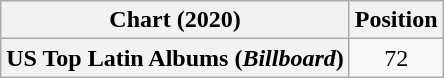<table class="wikitable plainrowheaders" style="text-align:center">
<tr>
<th scope="col">Chart (2020)</th>
<th scope="col">Position</th>
</tr>
<tr>
<th scope="row">US Top Latin Albums (<em>Billboard</em>)</th>
<td>72</td>
</tr>
</table>
